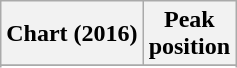<table class="wikitable sortable">
<tr>
<th align="left">Chart (2016)</th>
<th style="text-align:center;">Peak<br>position</th>
</tr>
<tr>
</tr>
<tr>
</tr>
</table>
